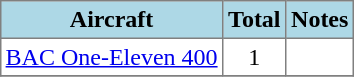<table class="toccolours" border="1" cellpadding="3" style="margin:1em auto; border-collapse:collapse">
<tr bgcolor=lightblue>
<th>Aircraft</th>
<th>Total</th>
<th>Notes</th>
</tr>
<tr>
<td><a href='#'>BAC One-Eleven 400</a></td>
<td align=center>1</td>
<td></td>
</tr>
<tr>
</tr>
</table>
